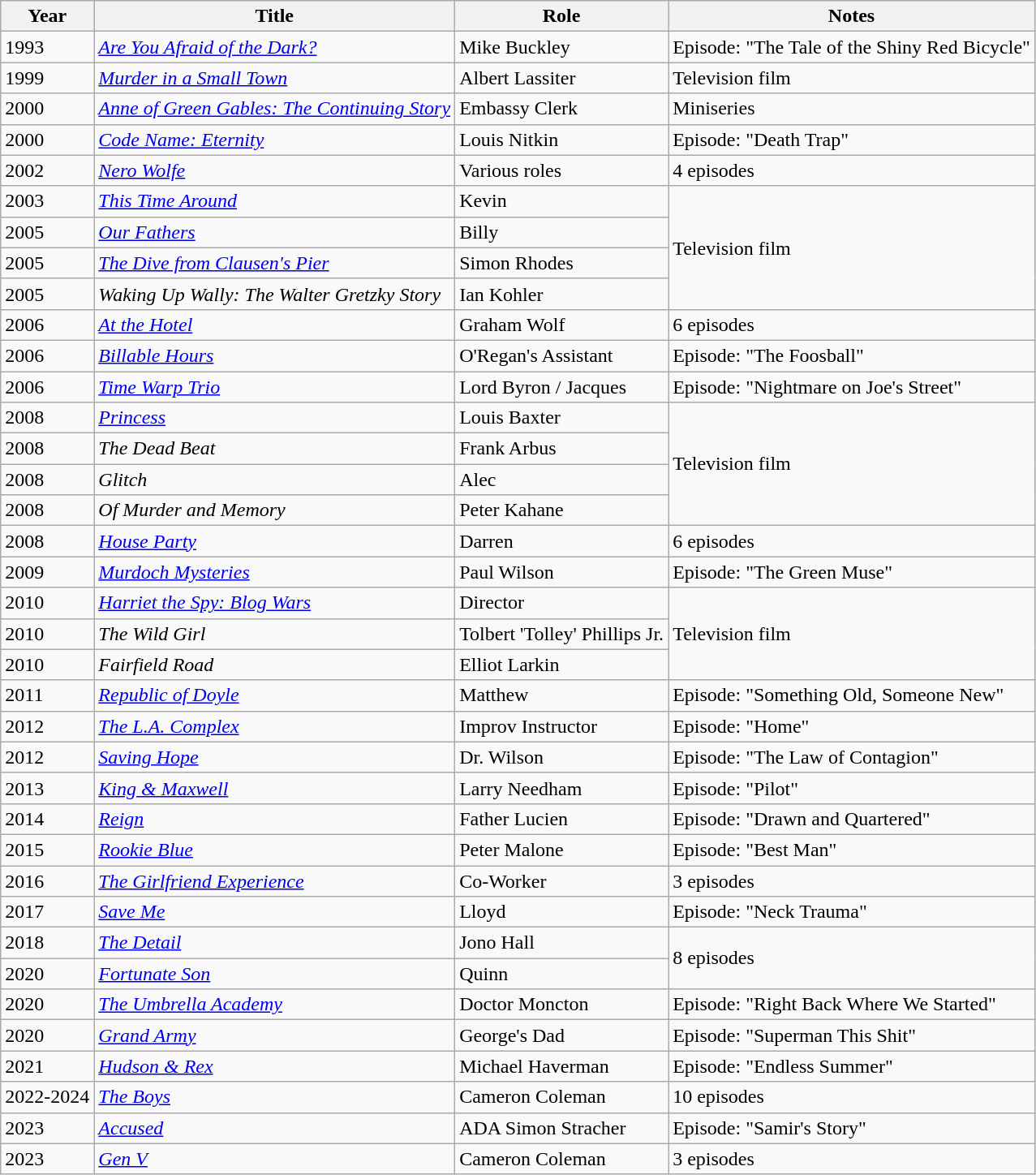<table class="wikitable sortable">
<tr>
<th>Year</th>
<th>Title</th>
<th>Role</th>
<th class="unsortable">Notes</th>
</tr>
<tr>
<td>1993</td>
<td><em><a href='#'>Are You Afraid of the Dark?</a></em></td>
<td>Mike Buckley</td>
<td>Episode: "The Tale of the Shiny Red Bicycle"</td>
</tr>
<tr>
<td>1999</td>
<td><em><a href='#'>Murder in a Small Town</a></em></td>
<td>Albert Lassiter</td>
<td>Television film</td>
</tr>
<tr>
<td>2000</td>
<td><em><a href='#'>Anne of Green Gables: The Continuing Story</a></em></td>
<td>Embassy Clerk</td>
<td>Miniseries</td>
</tr>
<tr>
<td>2000</td>
<td><em><a href='#'>Code Name: Eternity</a></em></td>
<td>Louis Nitkin</td>
<td>Episode: "Death Trap"</td>
</tr>
<tr>
<td>2002</td>
<td><a href='#'><em>Nero Wolfe</em></a></td>
<td>Various roles</td>
<td>4 episodes</td>
</tr>
<tr>
<td>2003</td>
<td><a href='#'><em>This Time Around</em></a></td>
<td>Kevin</td>
<td rowspan="4">Television film</td>
</tr>
<tr>
<td>2005</td>
<td><a href='#'><em>Our Fathers</em></a></td>
<td>Billy</td>
</tr>
<tr>
<td>2005</td>
<td data-sort-value="Dive from Clausen's Pier, The"><em><a href='#'>The Dive from Clausen's Pier</a></em></td>
<td>Simon Rhodes</td>
</tr>
<tr>
<td>2005</td>
<td><em>Waking Up Wally: The Walter Gretzky Story</em></td>
<td>Ian Kohler</td>
</tr>
<tr>
<td>2006</td>
<td><em><a href='#'>At the Hotel</a></em></td>
<td>Graham Wolf</td>
<td>6 episodes</td>
</tr>
<tr>
<td>2006</td>
<td><em><a href='#'>Billable Hours</a></em></td>
<td>O'Regan's Assistant</td>
<td>Episode: "The Foosball"</td>
</tr>
<tr>
<td>2006</td>
<td><em><a href='#'>Time Warp Trio</a></em></td>
<td>Lord Byron / Jacques</td>
<td>Episode: "Nightmare on Joe's Street"</td>
</tr>
<tr>
<td>2008</td>
<td><a href='#'><em>Princess</em></a></td>
<td>Louis Baxter</td>
<td rowspan="4">Television film</td>
</tr>
<tr>
<td>2008</td>
<td data-sort-value="Dead Beat, The"><em>The Dead Beat</em></td>
<td>Frank Arbus</td>
</tr>
<tr>
<td>2008</td>
<td><em>Glitch</em></td>
<td>Alec</td>
</tr>
<tr>
<td>2008</td>
<td><em>Of Murder and Memory</em></td>
<td>Peter Kahane</td>
</tr>
<tr>
<td>2008</td>
<td><em><a href='#'>House Party</a></em></td>
<td>Darren</td>
<td>6 episodes</td>
</tr>
<tr>
<td>2009</td>
<td><em><a href='#'>Murdoch Mysteries</a></em></td>
<td>Paul Wilson</td>
<td>Episode: "The Green Muse"</td>
</tr>
<tr>
<td>2010</td>
<td><em><a href='#'>Harriet the Spy: Blog Wars</a></em></td>
<td>Director</td>
<td rowspan="3">Television film</td>
</tr>
<tr>
<td>2010</td>
<td data-sort-value="Wild Girl, The"><em>The Wild Girl</em></td>
<td>Tolbert 'Tolley' Phillips Jr.</td>
</tr>
<tr>
<td>2010</td>
<td><em>Fairfield Road</em></td>
<td>Elliot Larkin</td>
</tr>
<tr>
<td>2011</td>
<td><em><a href='#'>Republic of Doyle</a></em></td>
<td>Matthew</td>
<td>Episode: "Something Old, Someone New"</td>
</tr>
<tr>
<td>2012</td>
<td data-sort-value="L.A. Complex, The"><em><a href='#'>The L.A. Complex</a></em></td>
<td>Improv Instructor</td>
<td>Episode: "Home"</td>
</tr>
<tr>
<td>2012</td>
<td><em><a href='#'>Saving Hope</a></em></td>
<td>Dr. Wilson</td>
<td>Episode: "The Law of Contagion"</td>
</tr>
<tr>
<td>2013</td>
<td><em><a href='#'>King & Maxwell</a></em></td>
<td>Larry Needham</td>
<td>Episode: "Pilot"</td>
</tr>
<tr>
<td>2014</td>
<td><a href='#'><em>Reign</em></a></td>
<td>Father Lucien</td>
<td>Episode: "Drawn and Quartered"</td>
</tr>
<tr>
<td>2015</td>
<td><em><a href='#'>Rookie Blue</a></em></td>
<td>Peter Malone</td>
<td>Episode: "Best Man"</td>
</tr>
<tr>
<td>2016</td>
<td data-sort-value="Girlfriend Experience, The"><a href='#'><em>The Girlfriend Experience</em></a></td>
<td>Co-Worker</td>
<td>3 episodes</td>
</tr>
<tr>
<td>2017</td>
<td><a href='#'><em>Save Me</em></a></td>
<td>Lloyd</td>
<td>Episode: "Neck Trauma"</td>
</tr>
<tr>
<td>2018</td>
<td data-sort-value="Detail, The"><em><a href='#'>The Detail</a></em></td>
<td>Jono Hall</td>
<td rowspan="2">8 episodes</td>
</tr>
<tr>
<td>2020</td>
<td><a href='#'><em>Fortunate Son</em></a></td>
<td>Quinn</td>
</tr>
<tr>
<td>2020</td>
<td data-sort-value="Umbrella Academy, The"><a href='#'><em>The Umbrella Academy</em></a></td>
<td>Doctor Moncton</td>
<td>Episode: "Right Back Where We Started"</td>
</tr>
<tr>
<td>2020</td>
<td><a href='#'><em>Grand Army</em></a></td>
<td>George's Dad</td>
<td>Episode: "Superman This Shit"</td>
</tr>
<tr>
<td>2021</td>
<td><em><a href='#'>Hudson & Rex</a></em></td>
<td>Michael Haverman</td>
<td>Episode: "Endless Summer"</td>
</tr>
<tr>
<td>2022-2024</td>
<td data-sort-value="Boys, The"><em><a href='#'>The Boys</a></em></td>
<td>Cameron Coleman</td>
<td>10 episodes</td>
</tr>
<tr>
<td>2023</td>
<td><a href='#'><em>Accused</em></a></td>
<td>ADA Simon Stracher</td>
<td>Episode: "Samir's Story"</td>
</tr>
<tr>
<td>2023</td>
<td><em><a href='#'>Gen V</a></em></td>
<td>Cameron Coleman</td>
<td>3 episodes</td>
</tr>
</table>
